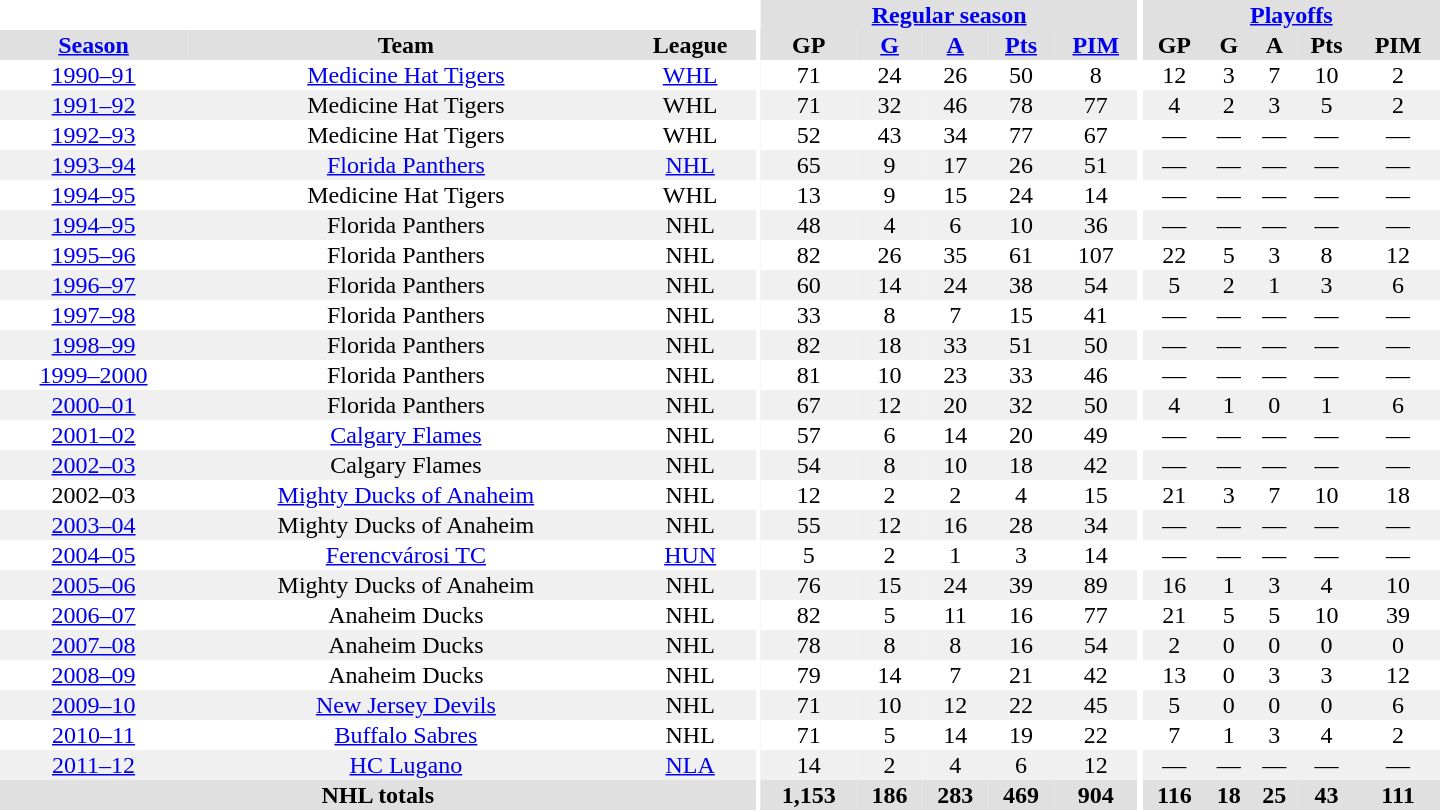<table border="0" cellpadding="1" cellspacing="0" style="text-align:center; width:60em">
<tr bgcolor="#e0e0e0">
<th colspan="3" bgcolor="#ffffff"></th>
<th rowspan="99" bgcolor="#ffffff"></th>
<th colspan="5"><a href='#'>Regular season</a></th>
<th rowspan="99" bgcolor="#ffffff"></th>
<th colspan="5"><a href='#'>Playoffs</a></th>
</tr>
<tr bgcolor="#e0e0e0">
<th><a href='#'>Season</a></th>
<th>Team</th>
<th>League</th>
<th>GP</th>
<th><a href='#'>G</a></th>
<th><a href='#'>A</a></th>
<th><a href='#'>Pts</a></th>
<th><a href='#'>PIM</a></th>
<th>GP</th>
<th>G</th>
<th>A</th>
<th>Pts</th>
<th>PIM</th>
</tr>
<tr>
<td><a href='#'>1990–91</a></td>
<td><a href='#'>Medicine Hat Tigers</a></td>
<td><a href='#'>WHL</a></td>
<td>71</td>
<td>24</td>
<td>26</td>
<td>50</td>
<td>8</td>
<td>12</td>
<td>3</td>
<td>7</td>
<td>10</td>
<td>2</td>
</tr>
<tr bgcolor="#f0f0f0">
<td><a href='#'>1991–92</a></td>
<td>Medicine Hat Tigers</td>
<td>WHL</td>
<td>71</td>
<td>32</td>
<td>46</td>
<td>78</td>
<td>77</td>
<td>4</td>
<td>2</td>
<td>3</td>
<td>5</td>
<td>2</td>
</tr>
<tr>
<td><a href='#'>1992–93</a></td>
<td>Medicine Hat Tigers</td>
<td>WHL</td>
<td>52</td>
<td>43</td>
<td>34</td>
<td>77</td>
<td>67</td>
<td>—</td>
<td>—</td>
<td>—</td>
<td>—</td>
<td>—</td>
</tr>
<tr bgcolor="#f0f0f0">
<td><a href='#'>1993–94</a></td>
<td><a href='#'>Florida Panthers</a></td>
<td><a href='#'>NHL</a></td>
<td>65</td>
<td>9</td>
<td>17</td>
<td>26</td>
<td>51</td>
<td>—</td>
<td>—</td>
<td>—</td>
<td>—</td>
<td>—</td>
</tr>
<tr>
<td><a href='#'>1994–95</a></td>
<td>Medicine Hat Tigers</td>
<td>WHL</td>
<td>13</td>
<td>9</td>
<td>15</td>
<td>24</td>
<td>14</td>
<td>—</td>
<td>—</td>
<td>—</td>
<td>—</td>
<td>—</td>
</tr>
<tr bgcolor="#f0f0f0">
<td><a href='#'>1994–95</a></td>
<td>Florida Panthers</td>
<td>NHL</td>
<td>48</td>
<td>4</td>
<td>6</td>
<td>10</td>
<td>36</td>
<td>—</td>
<td>—</td>
<td>—</td>
<td>—</td>
<td>—</td>
</tr>
<tr>
<td><a href='#'>1995–96</a></td>
<td>Florida Panthers</td>
<td>NHL</td>
<td>82</td>
<td>26</td>
<td>35</td>
<td>61</td>
<td>107</td>
<td>22</td>
<td>5</td>
<td>3</td>
<td>8</td>
<td>12</td>
</tr>
<tr bgcolor="#f0f0f0">
<td><a href='#'>1996–97</a></td>
<td>Florida Panthers</td>
<td>NHL</td>
<td>60</td>
<td>14</td>
<td>24</td>
<td>38</td>
<td>54</td>
<td>5</td>
<td>2</td>
<td>1</td>
<td>3</td>
<td>6</td>
</tr>
<tr>
<td><a href='#'>1997–98</a></td>
<td>Florida Panthers</td>
<td>NHL</td>
<td>33</td>
<td>8</td>
<td>7</td>
<td>15</td>
<td>41</td>
<td>—</td>
<td>—</td>
<td>—</td>
<td>—</td>
<td>—</td>
</tr>
<tr bgcolor="#f0f0f0">
<td><a href='#'>1998–99</a></td>
<td>Florida Panthers</td>
<td>NHL</td>
<td>82</td>
<td>18</td>
<td>33</td>
<td>51</td>
<td>50</td>
<td>—</td>
<td>—</td>
<td>—</td>
<td>—</td>
<td>—</td>
</tr>
<tr>
<td><a href='#'>1999–2000</a></td>
<td>Florida Panthers</td>
<td>NHL</td>
<td>81</td>
<td>10</td>
<td>23</td>
<td>33</td>
<td>46</td>
<td>—</td>
<td>—</td>
<td>—</td>
<td>—</td>
<td>—</td>
</tr>
<tr bgcolor="#f0f0f0">
<td><a href='#'>2000–01</a></td>
<td>Florida Panthers</td>
<td>NHL</td>
<td>67</td>
<td>12</td>
<td>20</td>
<td>32</td>
<td>50</td>
<td>4</td>
<td>1</td>
<td>0</td>
<td>1</td>
<td>6</td>
</tr>
<tr>
<td><a href='#'>2001–02</a></td>
<td><a href='#'>Calgary Flames</a></td>
<td>NHL</td>
<td>57</td>
<td>6</td>
<td>14</td>
<td>20</td>
<td>49</td>
<td>—</td>
<td>—</td>
<td>—</td>
<td>—</td>
<td>—</td>
</tr>
<tr bgcolor="#f0f0f0">
<td><a href='#'>2002–03</a></td>
<td>Calgary Flames</td>
<td>NHL</td>
<td>54</td>
<td>8</td>
<td>10</td>
<td>18</td>
<td>42</td>
<td>—</td>
<td>—</td>
<td>—</td>
<td>—</td>
<td>—</td>
</tr>
<tr>
<td>2002–03</td>
<td><a href='#'>Mighty Ducks of Anaheim</a></td>
<td>NHL</td>
<td>12</td>
<td>2</td>
<td>2</td>
<td>4</td>
<td>15</td>
<td>21</td>
<td>3</td>
<td>7</td>
<td>10</td>
<td>18</td>
</tr>
<tr bgcolor="#f0f0f0">
<td><a href='#'>2003–04</a></td>
<td>Mighty Ducks of Anaheim</td>
<td>NHL</td>
<td>55</td>
<td>12</td>
<td>16</td>
<td>28</td>
<td>34</td>
<td>—</td>
<td>—</td>
<td>—</td>
<td>—</td>
<td>—</td>
</tr>
<tr>
<td><a href='#'>2004–05</a></td>
<td><a href='#'>Ferencvárosi TC</a></td>
<td><a href='#'>HUN</a></td>
<td>5</td>
<td>2</td>
<td>1</td>
<td>3</td>
<td>14</td>
<td>—</td>
<td>—</td>
<td>—</td>
<td>—</td>
<td>—</td>
</tr>
<tr bgcolor="#f0f0f0">
<td><a href='#'>2005–06</a></td>
<td>Mighty Ducks of Anaheim</td>
<td>NHL</td>
<td>76</td>
<td>15</td>
<td>24</td>
<td>39</td>
<td>89</td>
<td>16</td>
<td>1</td>
<td>3</td>
<td>4</td>
<td>10</td>
</tr>
<tr>
<td><a href='#'>2006–07</a></td>
<td>Anaheim Ducks</td>
<td>NHL</td>
<td>82</td>
<td>5</td>
<td>11</td>
<td>16</td>
<td>77</td>
<td>21</td>
<td>5</td>
<td>5</td>
<td>10</td>
<td>39</td>
</tr>
<tr bgcolor="#f0f0f0">
<td><a href='#'>2007–08</a></td>
<td>Anaheim Ducks</td>
<td>NHL</td>
<td>78</td>
<td>8</td>
<td>8</td>
<td>16</td>
<td>54</td>
<td>2</td>
<td>0</td>
<td>0</td>
<td>0</td>
<td>0</td>
</tr>
<tr>
<td><a href='#'>2008–09</a></td>
<td>Anaheim Ducks</td>
<td>NHL</td>
<td>79</td>
<td>14</td>
<td>7</td>
<td>21</td>
<td>42</td>
<td>13</td>
<td>0</td>
<td>3</td>
<td>3</td>
<td>12</td>
</tr>
<tr bgcolor="#f0f0f0">
<td><a href='#'>2009–10</a></td>
<td><a href='#'>New Jersey Devils</a></td>
<td>NHL</td>
<td>71</td>
<td>10</td>
<td>12</td>
<td>22</td>
<td>45</td>
<td>5</td>
<td>0</td>
<td>0</td>
<td>0</td>
<td>6</td>
</tr>
<tr>
<td><a href='#'>2010–11</a></td>
<td><a href='#'>Buffalo Sabres</a></td>
<td>NHL</td>
<td>71</td>
<td>5</td>
<td>14</td>
<td>19</td>
<td>22</td>
<td>7</td>
<td>1</td>
<td>3</td>
<td>4</td>
<td>2</td>
</tr>
<tr bgcolor="#f0f0f0">
<td><a href='#'>2011–12</a></td>
<td><a href='#'>HC Lugano</a></td>
<td><a href='#'>NLA</a></td>
<td>14</td>
<td>2</td>
<td>4</td>
<td>6</td>
<td>12</td>
<td>—</td>
<td>—</td>
<td>—</td>
<td>—</td>
<td>—</td>
</tr>
<tr style="background:#e0e0e0;">
<th colspan="3">NHL totals</th>
<th>1,153</th>
<th>186</th>
<th>283</th>
<th>469</th>
<th>904</th>
<th>116</th>
<th>18</th>
<th>25</th>
<th>43</th>
<th>111</th>
</tr>
</table>
